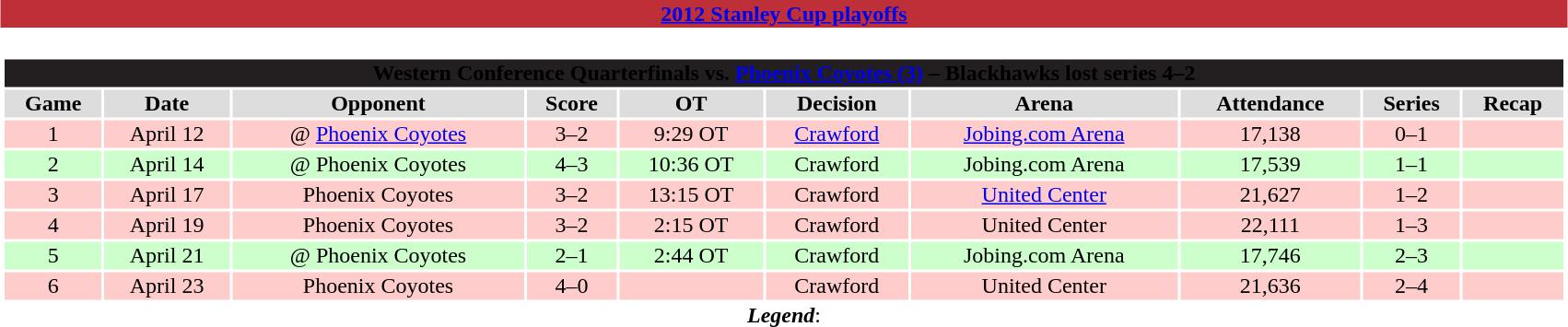<table class="toccolours"  style="width:90%; clear:both; margin:1.5em auto; text-align:center;">
<tr>
<th colspan=10 style="background:#BF2F38"><a href='#'><span>2012 Stanley Cup playoffs</span></a></th>
</tr>
<tr>
<td colspan=10><br><table class="toccolours collapsible collapsed"  style="width:100%; margin:auto;">
<tr>
<th colspan="10;" style="background:#231f20;"><span>Western Conference Quarterfinals vs. <a href='#'><span> Phoenix Coyotes (3)</span></a> – Blackhawks lost series 4–2</span></th>
</tr>
<tr style="text-align:center; background:#ddd;">
<td><strong>Game</strong></td>
<td><strong>Date</strong></td>
<td><strong>Opponent</strong></td>
<td><strong>Score</strong></td>
<td><strong>OT</strong></td>
<td><strong>Decision</strong></td>
<td><strong>Arena</strong></td>
<td><strong>Attendance</strong></td>
<td><strong>Series</strong></td>
<td><strong>Recap</strong></td>
</tr>
<tr align="center" bgcolor="#ffcccc">
<td>1</td>
<td>April 12</td>
<td>@ <a href='#'>Phoenix Coyotes</a></td>
<td>3–2</td>
<td>9:29 OT</td>
<td><a href='#'>Crawford</a></td>
<td><a href='#'>Jobing.com Arena</a></td>
<td>17,138</td>
<td>0–1</td>
<td></td>
</tr>
<tr align="center" bgcolor="#ccffcc">
<td>2</td>
<td>April 14</td>
<td>@ Phoenix Coyotes</td>
<td>4–3</td>
<td>10:36 OT</td>
<td>Crawford</td>
<td>Jobing.com Arena</td>
<td>17,539</td>
<td>1–1</td>
<td></td>
</tr>
<tr align="center" bgcolor="#ffcccc">
<td>3</td>
<td>April 17</td>
<td>Phoenix Coyotes</td>
<td>3–2</td>
<td>13:15 OT</td>
<td>Crawford</td>
<td><a href='#'>United Center</a></td>
<td>21,627</td>
<td>1–2</td>
<td></td>
</tr>
<tr align="center" bgcolor="#ffcccc">
<td>4</td>
<td>April 19</td>
<td>Phoenix Coyotes</td>
<td>3–2</td>
<td>2:15 OT</td>
<td>Crawford</td>
<td>United Center</td>
<td>22,111</td>
<td>1–3</td>
<td></td>
</tr>
<tr align="center" bgcolor="#ccffcc">
<td>5</td>
<td>April 21</td>
<td>@ Phoenix Coyotes</td>
<td>2–1</td>
<td>2:44 OT</td>
<td>Crawford</td>
<td>Jobing.com Arena</td>
<td>17,746</td>
<td>2–3</td>
<td></td>
</tr>
<tr align="center" bgcolor="#ffcccc">
<td>6</td>
<td>April 23</td>
<td>Phoenix Coyotes</td>
<td>4–0</td>
<td></td>
<td>Crawford</td>
<td>United Center</td>
<td>21,636</td>
<td>2–4</td>
<td></td>
</tr>
</table>
<strong><em>Legend</em></strong>:

</td>
</tr>
</table>
